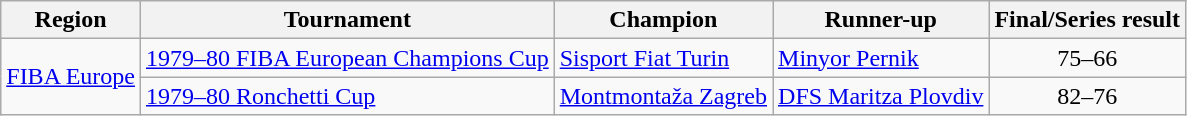<table class="wikitable">
<tr>
<th>Region</th>
<th>Tournament</th>
<th>Champion</th>
<th>Runner-up</th>
<th>Final/Series result</th>
</tr>
<tr>
<td rowspan=2><a href='#'>FIBA Europe</a></td>
<td><a href='#'>1979–80 FIBA European Champions Cup</a></td>
<td> <a href='#'>Sisport Fiat Turin</a></td>
<td> <a href='#'>Minyor Pernik</a></td>
<td align=center>75–66</td>
</tr>
<tr>
<td><a href='#'>1979–80 Ronchetti Cup</a></td>
<td> <a href='#'>Montmontaža Zagreb</a></td>
<td> <a href='#'>DFS Maritza Plovdiv</a></td>
<td align=center>82–76</td>
</tr>
</table>
